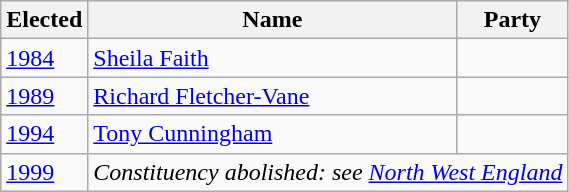<table class="wikitable">
<tr>
<th>Elected</th>
<th>Name</th>
<th colspan=2>Party</th>
</tr>
<tr>
<td><a href='#'>1984</a></td>
<td><a href='#'>Sheila Faith</a></td>
<td></td>
</tr>
<tr>
<td><a href='#'>1989</a></td>
<td><a href='#'>Richard Fletcher-Vane</a></td>
<td></td>
</tr>
<tr>
<td><a href='#'>1994</a></td>
<td><a href='#'>Tony Cunningham</a></td>
<td></td>
</tr>
<tr>
<td><a href='#'>1999</a></td>
<td colspan="3"><em>Constituency abolished: see <a href='#'>North West England</a></em></td>
</tr>
</table>
